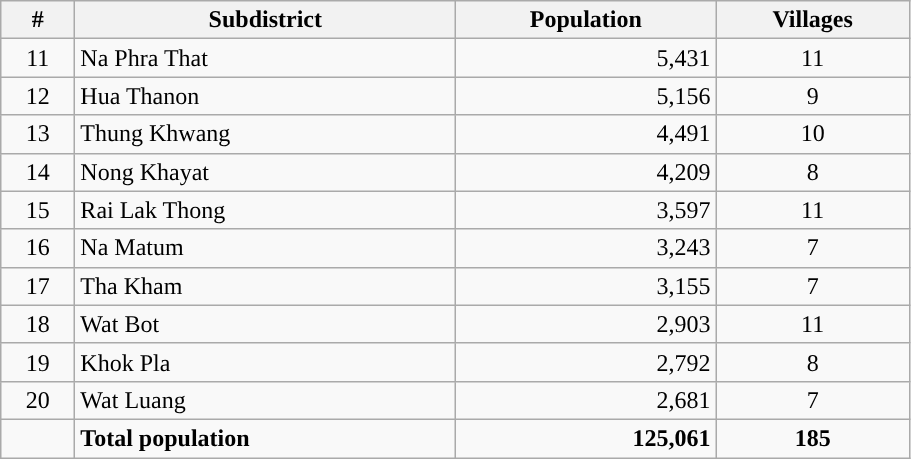<table class="wikitable" style="width:48%; display:inline-table;">
<tr>
<th>#</th>
<th>Subdistrict</th>
<th>Population</th>
<th>Villages</th>
</tr>
<tr>
<td style="text-align:center;">11</td>
<td>Na Phra That</td>
<td style="text-align:right;">5,431</td>
<td style="text-align:center;">11</td>
</tr>
<tr>
<td style="text-align:center;">12</td>
<td>Hua Thanon</td>
<td style="text-align:right;">5,156</td>
<td style="text-align:center;">9</td>
</tr>
<tr>
<td style="text-align:center;">13</td>
<td>Thung Khwang</td>
<td style="text-align:right;">4,491</td>
<td style="text-align:center;">10</td>
</tr>
<tr>
<td style="text-align:center;">14</td>
<td>Nong Khayat</td>
<td style="text-align:right;">4,209</td>
<td style="text-align:center;">8</td>
</tr>
<tr>
<td style="text-align:center;">15</td>
<td>Rai Lak Thong</td>
<td style="text-align:right;">3,597</td>
<td style="text-align:center;">11</td>
</tr>
<tr>
<td style="text-align:center;">16</td>
<td>Na Matum</td>
<td style="text-align:right;">3,243</td>
<td style="text-align:center;">7</td>
</tr>
<tr>
<td style="text-align:center;">17</td>
<td>Tha Kham</td>
<td style="text-align:right;">3,155</td>
<td style="text-align:center;">7</td>
</tr>
<tr>
<td style="text-align:center;">18</td>
<td>Wat Bot</td>
<td style="text-align:right;">2,903</td>
<td style="text-align:center;">11</td>
</tr>
<tr>
<td style="text-align:center;">19</td>
<td>Khok Pla</td>
<td style="text-align:right;">2,792</td>
<td style="text-align:center;">8</td>
</tr>
<tr>
<td style="text-align:center;">20</td>
<td>Wat Luang</td>
<td style="text-align:right;">2,681</td>
<td style="text-align:center;">7</td>
</tr>
<tr>
<td></td>
<td><strong>Total population</strong></td>
<td style="text-align:right;"><strong>125,061</strong></td>
<td style="text-align:center;"><strong>185</strong></td>
</tr>
</table>
